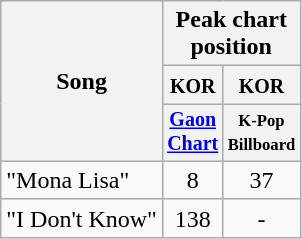<table class="wikitable sortable" style="text-align:center;">
<tr>
<th rowspan="3">Song</th>
<th colspan="9">Peak chart position</th>
</tr>
<tr>
<th colspan="1" width="30"><small>KOR</small></th>
<th colspan width="30"><small>KOR</small></th>
</tr>
<tr style="font-size:smaller;">
<th><a href='#'>Gaon Chart</a></th>
<th width="30"><small>K-Pop Billboard</small></th>
</tr>
<tr>
<td align="left">"Mona Lisa"</td>
<td>8</td>
<td>37</td>
</tr>
<tr>
<td align="left">"I Don't Know"</td>
<td>138</td>
<td>-</td>
</tr>
</table>
